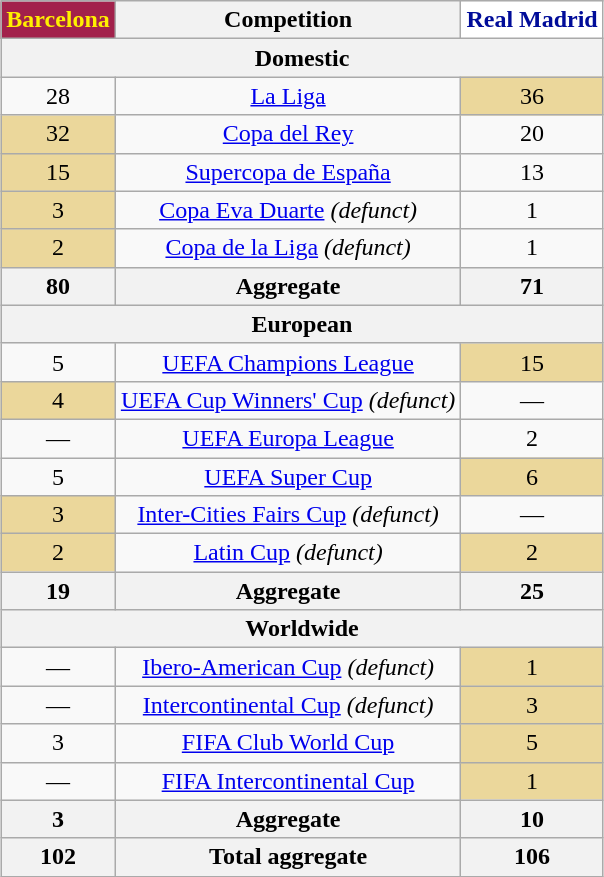<table class="wikitable sortable" style="width:auto; margin:auto;">
<tr>
<th style="color:#fff000; background-color:#A2214B;">Barcelona</th>
<th>Competition</th>
<th style="color:#000c99; background-color:#fff;">Real Madrid</th>
</tr>
<tr style="text-align:center;">
<th colspan="4">Domestic</th>
</tr>
<tr style="text-align:center;">
<td>28</td>
<td><a href='#'>La Liga</a></td>
<td style=background:#EBD79B>36</td>
</tr>
<tr style="text-align:center;">
<td style=background:#EBD79B>32</td>
<td><a href='#'>Copa del Rey</a></td>
<td>20</td>
</tr>
<tr style="text-align:center;">
<td style=background:#EBD79B>15</td>
<td><a href='#'>Supercopa de España</a></td>
<td>13</td>
</tr>
<tr style="text-align:center;">
<td style=background:#EBD79B>3</td>
<td><a href='#'>Copa Eva Duarte</a> <em>(defunct)</em></td>
<td>1</td>
</tr>
<tr style="text-align:center;">
<td style=background:#EBD79B>2</td>
<td><a href='#'>Copa de la Liga</a> <em>(defunct)</em></td>
<td>1</td>
</tr>
<tr align="center">
<th>80</th>
<th>Aggregate</th>
<th>71</th>
</tr>
<tr style="text-align:center;">
<th colspan="4">European</th>
</tr>
<tr style="text-align:center;">
<td>5</td>
<td><a href='#'>UEFA Champions League</a></td>
<td style=background:#EBD79B>15</td>
</tr>
<tr style="text-align:center;">
<td style=background:#EBD79B>4</td>
<td><a href='#'>UEFA Cup Winners' Cup</a> <em>(defunct)</em></td>
<td>—</td>
</tr>
<tr style="text-align:center;">
<td>—</td>
<td><a href='#'>UEFA Europa League</a></td>
<td>2</td>
</tr>
<tr style="text-align:center;">
<td>5</td>
<td><a href='#'>UEFA Super Cup</a></td>
<td style=background:#EBD79B>6</td>
</tr>
<tr style="text-align:center;">
<td style=background:#EBD79B>3</td>
<td><a href='#'>Inter-Cities Fairs Cup</a> <em>(defunct)</em></td>
<td>—</td>
</tr>
<tr style="text-align:center;">
<td style=background:#EBD79B>2</td>
<td><a href='#'>Latin Cup</a> <em>(defunct)</em></td>
<td style=background:#EBD79B>2</td>
</tr>
<tr align="center">
<th>19</th>
<th>Aggregate</th>
<th>25</th>
</tr>
<tr style="text-align:center;">
<th colspan="4">Worldwide</th>
</tr>
<tr style="text-align:center;">
<td>—</td>
<td><a href='#'>Ibero-American Cup</a> <em>(defunct)</em></td>
<td style=background:#EBD79B>1</td>
</tr>
<tr style="text-align:center;">
<td>—</td>
<td><a href='#'>Intercontinental Cup</a> <em>(defunct)</em></td>
<td style=background:#EBD79B>3</td>
</tr>
<tr style="text-align:center;">
<td>3</td>
<td><a href='#'>FIFA Club World Cup</a></td>
<td style=background:#EBD79B>5</td>
</tr>
<tr style="text-align:center;">
<td>—</td>
<td><a href='#'>FIFA Intercontinental Cup</a></td>
<td style=background:#EBD79B>1</td>
</tr>
<tr align="center">
<th>3</th>
<th>Aggregate</th>
<th>10</th>
</tr>
<tr align="center">
<th>102</th>
<th>Total aggregate</th>
<th>106</th>
</tr>
</table>
